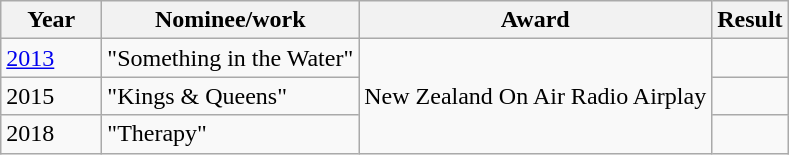<table class="wikitable">
<tr>
<th style="width:60px;">Year</th>
<th>Nominee/work</th>
<th>Award</th>
<th>Result</th>
</tr>
<tr>
<td><a href='#'>2013</a></td>
<td>"Something in the Water"</td>
<td rowspan="3">New Zealand On Air Radio Airplay</td>
<td></td>
</tr>
<tr>
<td>2015</td>
<td>"Kings & Queens"</td>
<td></td>
</tr>
<tr>
<td>2018</td>
<td>"Therapy"</td>
<td></td>
</tr>
</table>
